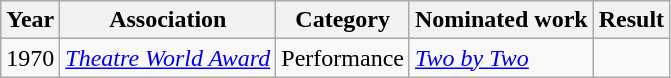<table class="wikitable sortable">
<tr>
<th>Year</th>
<th>Association</th>
<th>Category</th>
<th>Nominated work</th>
<th>Result</th>
</tr>
<tr>
<td>1970</td>
<td><em><a href='#'>Theatre World Award</a></em></td>
<td>Performance</td>
<td><em><a href='#'>Two by Two</a></em></td>
<td></td>
</tr>
</table>
